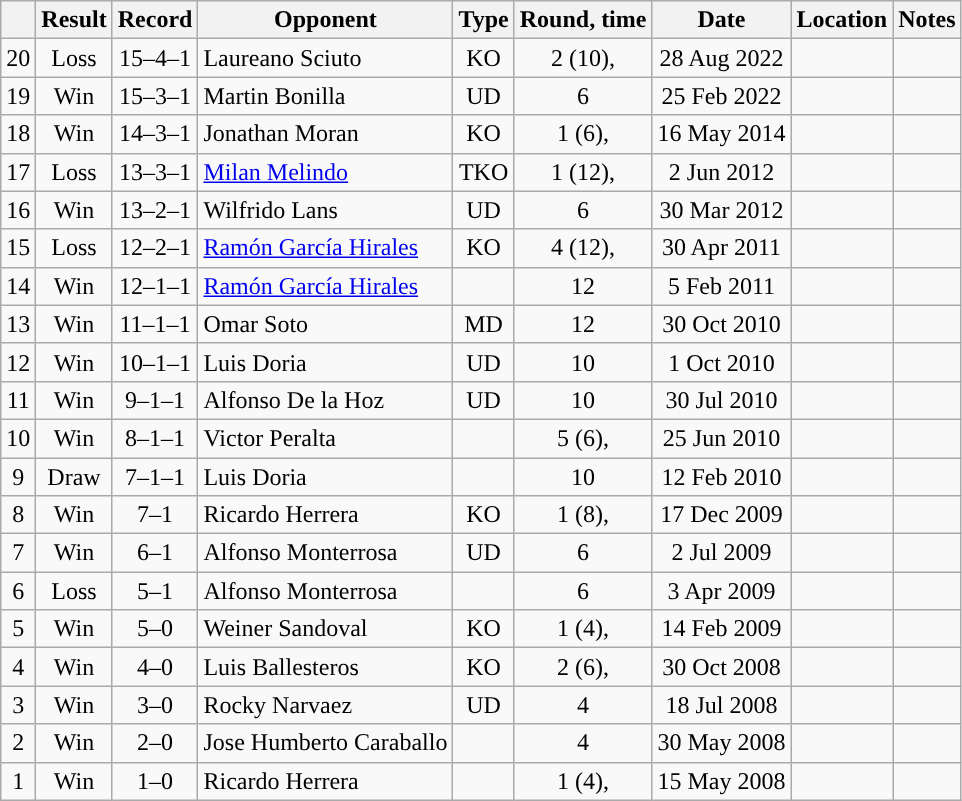<table class="wikitable" style="text-align:center">
<tr>
<th></th>
<th>Result</th>
<th>Record</th>
<th>Opponent</th>
<th>Type</th>
<th>Round, time</th>
<th>Date</th>
<th>Location</th>
<th>Notes</th>
</tr>
<tr>
<td>20</td>
<td>Loss</td>
<td>15–4–1</td>
<td align=left>Laureano Sciuto</td>
<td>KO</td>
<td>2 (10), </td>
<td>28 Aug 2022</td>
<td align=left></td>
<td align=left></td>
</tr>
<tr>
<td>19</td>
<td>Win</td>
<td>15–3–1</td>
<td align=left>Martin Bonilla</td>
<td>UD</td>
<td>6</td>
<td>25 Feb 2022</td>
<td align=left></td>
<td align=left></td>
</tr>
<tr>
<td>18</td>
<td>Win</td>
<td>14–3–1</td>
<td align=left>Jonathan Moran</td>
<td>KO</td>
<td>1 (6), </td>
<td>16 May 2014</td>
<td align=left></td>
<td align=left></td>
</tr>
<tr>
<td>17</td>
<td>Loss</td>
<td>13–3–1</td>
<td align=left><a href='#'>Milan Melindo</a></td>
<td>TKO</td>
<td>1 (12), </td>
<td>2 Jun 2012</td>
<td align=left></td>
<td align=left></td>
</tr>
<tr>
<td>16</td>
<td>Win</td>
<td>13–2–1</td>
<td align=left>Wilfrido Lans</td>
<td>UD</td>
<td>6</td>
<td>30 Mar 2012</td>
<td align=left></td>
<td align=left></td>
</tr>
<tr>
<td>15</td>
<td>Loss</td>
<td>12–2–1</td>
<td align=left><a href='#'>Ramón García Hirales</a></td>
<td>KO</td>
<td>4 (12), </td>
<td>30 Apr 2011</td>
<td align=left></td>
<td align=left></td>
</tr>
<tr>
<td>14</td>
<td>Win</td>
<td>12–1–1</td>
<td align=left><a href='#'>Ramón García Hirales</a></td>
<td></td>
<td>12</td>
<td>5 Feb 2011</td>
<td align=left></td>
<td align=left></td>
</tr>
<tr>
<td>13</td>
<td>Win</td>
<td>11–1–1</td>
<td align=left>Omar Soto</td>
<td>MD</td>
<td>12</td>
<td>30 Oct 2010</td>
<td align=left></td>
<td align=left></td>
</tr>
<tr>
<td>12</td>
<td>Win</td>
<td>10–1–1</td>
<td align=left>Luis Doria</td>
<td>UD</td>
<td>10</td>
<td>1 Oct 2010</td>
<td align=left></td>
<td align=left></td>
</tr>
<tr>
<td>11</td>
<td>Win</td>
<td>9–1–1</td>
<td align=left>Alfonso De la Hoz</td>
<td>UD</td>
<td>10</td>
<td>30 Jul 2010</td>
<td align=left></td>
<td align=left></td>
</tr>
<tr>
<td>10</td>
<td>Win</td>
<td>8–1–1</td>
<td align=left>Victor Peralta</td>
<td></td>
<td>5 (6), </td>
<td>25 Jun 2010</td>
<td align=left></td>
<td align=left></td>
</tr>
<tr>
<td>9</td>
<td>Draw</td>
<td>7–1–1</td>
<td align=left>Luis Doria</td>
<td></td>
<td>10</td>
<td>12 Feb 2010</td>
<td align=left></td>
<td align=left></td>
</tr>
<tr>
<td>8</td>
<td>Win</td>
<td>7–1</td>
<td align=left>Ricardo Herrera</td>
<td>KO</td>
<td>1 (8), </td>
<td>17 Dec 2009</td>
<td align=left></td>
<td align=left></td>
</tr>
<tr>
<td>7</td>
<td>Win</td>
<td>6–1</td>
<td align=left>Alfonso Monterrosa</td>
<td>UD</td>
<td>6</td>
<td>2 Jul 2009</td>
<td align=left></td>
<td align=left></td>
</tr>
<tr>
<td>6</td>
<td>Loss</td>
<td>5–1</td>
<td align=left>Alfonso Monterrosa</td>
<td></td>
<td>6</td>
<td>3 Apr 2009</td>
<td align=left></td>
<td align=left></td>
</tr>
<tr>
<td>5</td>
<td>Win</td>
<td>5–0</td>
<td align=left>Weiner Sandoval</td>
<td>KO</td>
<td>1 (4), </td>
<td>14 Feb 2009</td>
<td align=left></td>
<td align=left></td>
</tr>
<tr>
<td>4</td>
<td>Win</td>
<td>4–0</td>
<td align=left>Luis Ballesteros</td>
<td>KO</td>
<td>2 (6), </td>
<td>30 Oct 2008</td>
<td align=left></td>
<td align=left></td>
</tr>
<tr>
<td>3</td>
<td>Win</td>
<td>3–0</td>
<td align=left>Rocky Narvaez</td>
<td>UD</td>
<td>4</td>
<td>18 Jul 2008</td>
<td align=left></td>
<td align=left></td>
</tr>
<tr>
<td>2</td>
<td>Win</td>
<td>2–0</td>
<td align=left>Jose Humberto Caraballo</td>
<td></td>
<td>4</td>
<td>30 May 2008</td>
<td align=left></td>
<td align=left></td>
</tr>
<tr>
<td>1</td>
<td>Win</td>
<td>1–0</td>
<td align=left>Ricardo Herrera</td>
<td></td>
<td>1 (4), </td>
<td>15 May 2008</td>
<td align=left></td>
<td align=left></td>
</tr>
</table>
